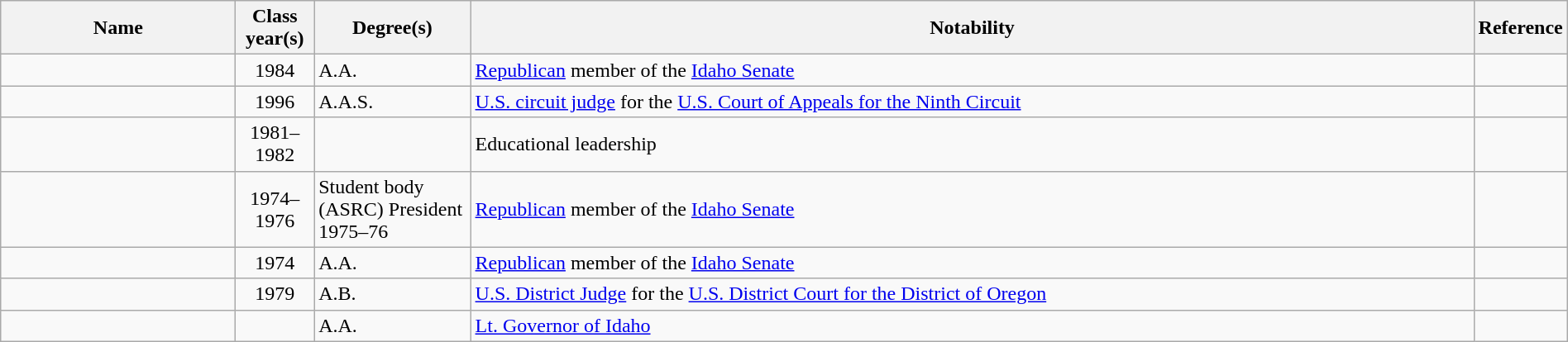<table class="wikitable sortable" style="width:100%">
<tr>
<th width="15%">Name</th>
<th width="5%">Class year(s)</th>
<th width="10%">Degree(s)</th>
<th width="*" class="unsortable">Notability</th>
<th width="5%" class="unsortable">Reference</th>
</tr>
<tr>
<td></td>
<td align="center">1984</td>
<td>A.A.</td>
<td><a href='#'>Republican</a> member of the <a href='#'>Idaho Senate</a></td>
<td align="center"></td>
</tr>
<tr>
<td></td>
<td align="center">1996</td>
<td>A.A.S.</td>
<td><a href='#'>U.S. circuit judge</a> for the <a href='#'>U.S. Court of Appeals for the Ninth Circuit</a></td>
<td align="center"></td>
</tr>
<tr>
<td></td>
<td align="center">1981–1982</td>
<td></td>
<td>Educational leadership</td>
<td align="center"></td>
</tr>
<tr>
<td></td>
<td align="center">1974–1976</td>
<td>Student body (ASRC) President 1975–76</td>
<td><a href='#'>Republican</a> member of the <a href='#'>Idaho Senate</a></td>
<td align="center"></td>
</tr>
<tr>
<td></td>
<td align="center">1974</td>
<td>A.A.</td>
<td><a href='#'>Republican</a> member of the <a href='#'>Idaho Senate</a></td>
<td align="center"></td>
</tr>
<tr>
<td></td>
<td align="center">1979</td>
<td>A.B.</td>
<td><a href='#'>U.S. District Judge</a> for the <a href='#'>U.S. District Court for the District of Oregon</a></td>
<td align="center"></td>
</tr>
<tr>
<td></td>
<td align="center"></td>
<td>A.A.</td>
<td><a href='#'>Lt. Governor of Idaho</a></td>
<td align="center"></td>
</tr>
</table>
